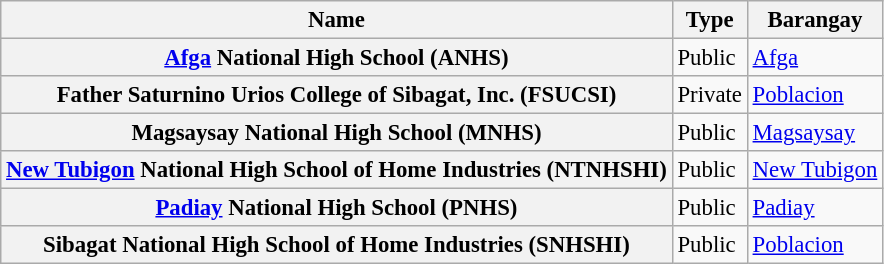<table class="wikitable plainrowheaders" style="font-size:95%;">
<tr>
<th>Name</th>
<th scope="col">Type</th>
<th scope="col">Barangay</th>
</tr>
<tr>
<th scope="row"><a href='#'>Afga</a> National High School (ANHS)</th>
<td>Public</td>
<td><a href='#'>Afga</a></td>
</tr>
<tr>
<th scope="row">Father Saturnino Urios College of Sibagat, Inc. (FSUCSI)</th>
<td>Private</td>
<td><a href='#'>Poblacion</a></td>
</tr>
<tr>
<th scope="row">Magsaysay National High School (MNHS)</th>
<td>Public</td>
<td><a href='#'>Magsaysay</a></td>
</tr>
<tr>
<th scope="row"><a href='#'>New Tubigon</a> National High School of Home Industries (NTNHSHI)</th>
<td>Public</td>
<td><a href='#'>New Tubigon</a></td>
</tr>
<tr>
<th scope="row"><a href='#'>Padiay</a> National High School (PNHS)</th>
<td>Public</td>
<td><a href='#'>Padiay</a></td>
</tr>
<tr>
<th scope="row">Sibagat National High School of Home Industries (SNHSHI)</th>
<td>Public</td>
<td><a href='#'>Poblacion</a></td>
</tr>
</table>
